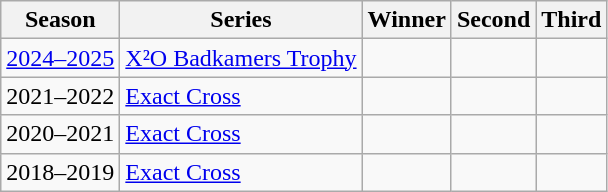<table class="wikitable">
<tr>
<th>Season</th>
<th>Series</th>
<th>Winner</th>
<th>Second</th>
<th>Third</th>
</tr>
<tr>
<td><a href='#'>2024–2025</a></td>
<td><a href='#'>X²O Badkamers Trophy</a></td>
<td></td>
<td></td>
<td></td>
</tr>
<tr>
<td>2021–2022</td>
<td><a href='#'>Exact Cross</a></td>
<td></td>
<td></td>
<td></td>
</tr>
<tr>
<td>2020–2021</td>
<td><a href='#'>Exact Cross</a></td>
<td></td>
<td></td>
<td></td>
</tr>
<tr>
<td>2018–2019</td>
<td><a href='#'>Exact Cross</a></td>
<td></td>
<td></td>
<td></td>
</tr>
</table>
